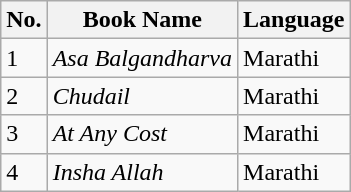<table class="wikitable sortable">
<tr>
<th scope="col">No.</th>
<th scope="col">Book Name</th>
<th scope="col">Language</th>
</tr>
<tr>
<td>1</td>
<td scope="row"><em>Asa Balgandharva</em></td>
<td>Marathi</td>
</tr>
<tr>
<td>2</td>
<td scope="row"><em>Chudail</em></td>
<td>Marathi</td>
</tr>
<tr>
<td>3</td>
<td scope="row"><em>At Any Cost</em></td>
<td>Marathi</td>
</tr>
<tr>
<td>4</td>
<td scope="row"><em>Insha Allah</em></td>
<td>Marathi</td>
</tr>
</table>
